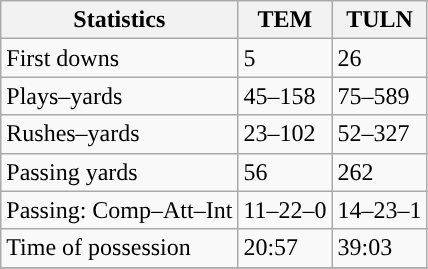<table class="wikitable" style="float: left;">
<tr>
<th>Statistics</th>
<th>TEM</th>
<th>TULN</th>
</tr>
<tr>
<td>First downs</td>
<td>5</td>
<td>26</td>
</tr>
<tr>
<td>Plays–yards</td>
<td>45–158</td>
<td>75–589</td>
</tr>
<tr>
<td>Rushes–yards</td>
<td>23–102</td>
<td>52–327</td>
</tr>
<tr>
<td>Passing yards</td>
<td>56</td>
<td>262</td>
</tr>
<tr>
<td>Passing: Comp–Att–Int</td>
<td>11–22–0</td>
<td>14–23–1</td>
</tr>
<tr>
<td>Time of possession</td>
<td>20:57</td>
<td>39:03</td>
</tr>
<tr>
</tr>
</table>
